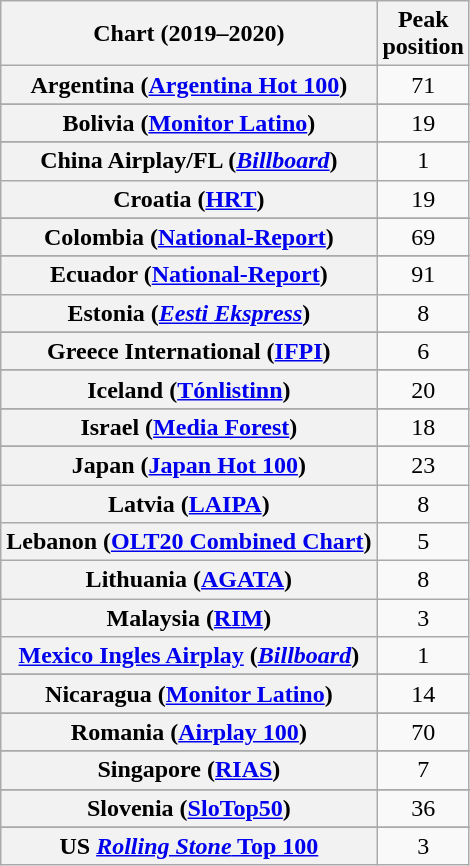<table class="wikitable sortable plainrowheaders" style="text-align:center">
<tr>
<th scope="col">Chart (2019–2020)</th>
<th scope="col">Peak<br>position</th>
</tr>
<tr>
<th scope="row">Argentina (<a href='#'>Argentina Hot 100</a>)</th>
<td>71</td>
</tr>
<tr>
</tr>
<tr>
</tr>
<tr>
</tr>
<tr>
</tr>
<tr>
<th scope="row">Bolivia (<a href='#'>Monitor Latino</a>)</th>
<td>19</td>
</tr>
<tr>
</tr>
<tr>
</tr>
<tr>
</tr>
<tr>
</tr>
<tr>
<th scope="row">China Airplay/FL (<em><a href='#'>Billboard</a></em>)</th>
<td>1</td>
</tr>
<tr>
<th scope="row">Croatia (<a href='#'>HRT</a>)</th>
<td>19</td>
</tr>
<tr>
</tr>
<tr>
<th scope="row">Colombia (<a href='#'>National-Report</a>)</th>
<td>69</td>
</tr>
<tr>
</tr>
<tr>
<th scope="row">Ecuador (<a href='#'>National-Report</a>)</th>
<td align="center">91</td>
</tr>
<tr>
<th scope="row">Estonia (<em><a href='#'>Eesti Ekspress</a></em>)</th>
<td>8</td>
</tr>
<tr>
</tr>
<tr>
</tr>
<tr>
</tr>
<tr>
</tr>
<tr>
<th scope="row">Greece International (<a href='#'>IFPI</a>)</th>
<td>6</td>
</tr>
<tr>
</tr>
<tr>
</tr>
<tr>
<th scope="row">Iceland (<a href='#'>Tónlistinn</a>)</th>
<td>20</td>
</tr>
<tr>
</tr>
<tr>
<th scope="row">Israel (<a href='#'>Media Forest</a>)</th>
<td>18</td>
</tr>
<tr>
</tr>
<tr>
<th scope="row">Japan (<a href='#'>Japan Hot 100</a>)</th>
<td>23</td>
</tr>
<tr>
<th scope="row">Latvia (<a href='#'>LAIPA</a>)</th>
<td>8</td>
</tr>
<tr>
<th scope="row">Lebanon (<a href='#'>OLT20 Combined Chart</a>)</th>
<td>5</td>
</tr>
<tr>
<th scope="row">Lithuania (<a href='#'>AGATA</a>)</th>
<td>8</td>
</tr>
<tr>
<th scope="row">Malaysia (<a href='#'>RIM</a>)</th>
<td>3</td>
</tr>
<tr>
<th scope="row"><a href='#'>Mexico Ingles Airplay</a> (<em><a href='#'>Billboard</a></em>)</th>
<td>1</td>
</tr>
<tr>
</tr>
<tr>
</tr>
<tr>
</tr>
<tr>
<th scope="row">Nicaragua (<a href='#'>Monitor Latino</a>)</th>
<td>14</td>
</tr>
<tr>
</tr>
<tr>
</tr>
<tr>
<th scope="row">Romania (<a href='#'>Airplay 100</a>)</th>
<td>70</td>
</tr>
<tr>
</tr>
<tr>
<th scope="row">Singapore (<a href='#'>RIAS</a>)</th>
<td>7</td>
</tr>
<tr>
</tr>
<tr>
</tr>
<tr>
<th scope="row">Slovenia (<a href='#'>SloTop50</a>)</th>
<td>36</td>
</tr>
<tr>
</tr>
<tr>
</tr>
<tr>
</tr>
<tr>
</tr>
<tr>
</tr>
<tr>
</tr>
<tr>
</tr>
<tr>
</tr>
<tr>
</tr>
<tr>
</tr>
<tr>
<th scope="row">US <a href='#'><em>Rolling Stone</em> Top 100</a></th>
<td>3</td>
</tr>
</table>
